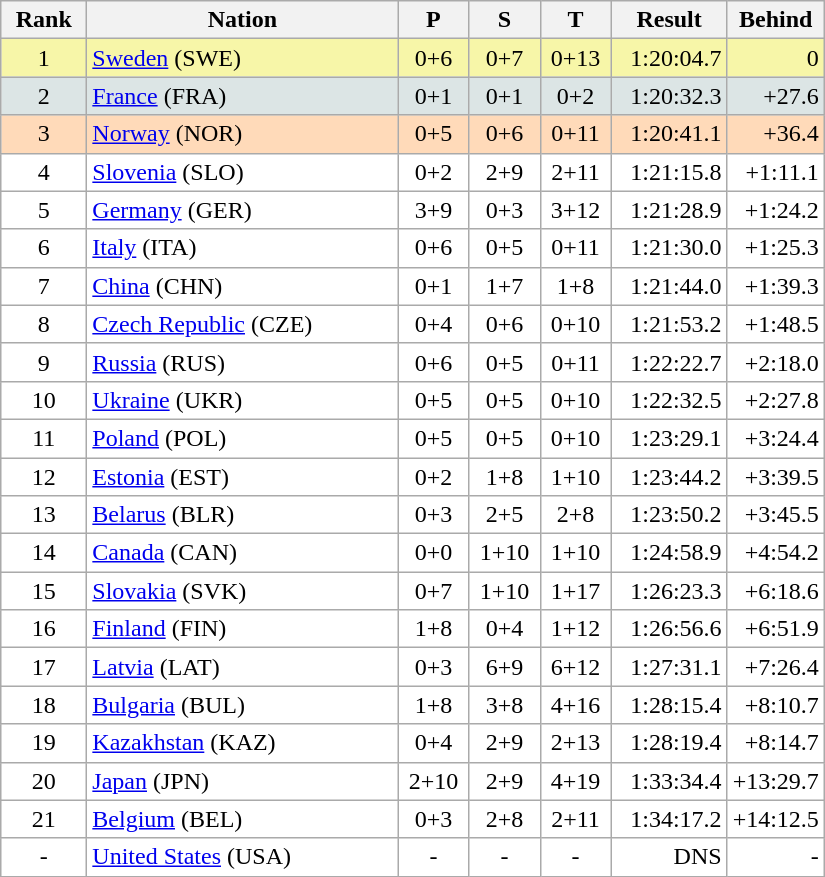<table class=wikitable>
<tr>
<th width=50>Rank</th>
<th width=200>Nation</th>
<th width=40>P</th>
<th width=40>S</th>
<th width=40>T</th>
<th width=70>Result</th>
<th width=50>Behind</th>
</tr>
<tr bgcolor="#F7F6A8">
<td align="center">1</td>
<td> <a href='#'>Sweden</a> (SWE)</td>
<td align="center">0+6</td>
<td align="center">0+7</td>
<td align="center">0+13</td>
<td align="right">1:20:04.7</td>
<td align="right">0</td>
</tr>
<tr bgcolor="#DCE5E5">
<td align="center">2</td>
<td> <a href='#'>France</a> (FRA)</td>
<td align="center">0+1</td>
<td align="center">0+1</td>
<td align="center">0+2</td>
<td align="right">1:20:32.3</td>
<td align="right">+27.6</td>
</tr>
<tr bgcolor="#FFDAB9">
<td align="center">3</td>
<td> <a href='#'>Norway</a> (NOR)</td>
<td align="center">0+5</td>
<td align="center">0+6</td>
<td align="center">0+11</td>
<td align="right">1:20:41.1</td>
<td align="right">+36.4</td>
</tr>
<tr bgcolor="#FFFFFF">
<td align="center">4</td>
<td> <a href='#'>Slovenia</a> (SLO)</td>
<td align="center">0+2</td>
<td align="center">2+9</td>
<td align="center">2+11</td>
<td align="right">1:21:15.8</td>
<td align="right">+1:11.1</td>
</tr>
<tr bgcolor="#FFFFFF">
<td align="center">5</td>
<td> <a href='#'>Germany</a> (GER)</td>
<td align="center">3+9</td>
<td align="center">0+3</td>
<td align="center">3+12</td>
<td align="right">1:21:28.9</td>
<td align="right">+1:24.2</td>
</tr>
<tr bgcolor="#FFFFFF">
<td align="center">6</td>
<td> <a href='#'>Italy</a> (ITA)</td>
<td align="center">0+6</td>
<td align="center">0+5</td>
<td align="center">0+11</td>
<td align="right">1:21:30.0</td>
<td align="right">+1:25.3</td>
</tr>
<tr bgcolor="#FFFFFF">
<td align="center">7</td>
<td> <a href='#'>China</a> (CHN)</td>
<td align="center">0+1</td>
<td align="center">1+7</td>
<td align="center">1+8</td>
<td align="right">1:21:44.0</td>
<td align="right">+1:39.3</td>
</tr>
<tr bgcolor="#FFFFFF">
<td align="center">8</td>
<td> <a href='#'>Czech Republic</a> (CZE)</td>
<td align="center">0+4</td>
<td align="center">0+6</td>
<td align="center">0+10</td>
<td align="right">1:21:53.2</td>
<td align="right">+1:48.5</td>
</tr>
<tr bgcolor="#FFFFFF">
<td align="center">9</td>
<td> <a href='#'>Russia</a> (RUS)</td>
<td align="center">0+6</td>
<td align="center">0+5</td>
<td align="center">0+11</td>
<td align="right">1:22:22.7</td>
<td align="right">+2:18.0</td>
</tr>
<tr bgcolor="#FFFFFF">
<td align="center">10</td>
<td> <a href='#'>Ukraine</a> (UKR)</td>
<td align="center">0+5</td>
<td align="center">0+5</td>
<td align="center">0+10</td>
<td align="right">1:22:32.5</td>
<td align="right">+2:27.8</td>
</tr>
<tr bgcolor="#FFFFFF">
<td align="center">11</td>
<td> <a href='#'>Poland</a> (POL)</td>
<td align="center">0+5</td>
<td align="center">0+5</td>
<td align="center">0+10</td>
<td align="right">1:23:29.1</td>
<td align="right">+3:24.4</td>
</tr>
<tr bgcolor="#FFFFFF">
<td align="center">12</td>
<td> <a href='#'>Estonia</a> (EST)</td>
<td align="center">0+2</td>
<td align="center">1+8</td>
<td align="center">1+10</td>
<td align="right">1:23:44.2</td>
<td align="right">+3:39.5</td>
</tr>
<tr bgcolor="#FFFFFF">
<td align="center">13</td>
<td> <a href='#'>Belarus</a> (BLR)</td>
<td align="center">0+3</td>
<td align="center">2+5</td>
<td align="center">2+8</td>
<td align="right">1:23:50.2</td>
<td align="right">+3:45.5</td>
</tr>
<tr bgcolor="#FFFFFF">
<td align="center">14</td>
<td> <a href='#'>Canada</a> (CAN)</td>
<td align="center">0+0</td>
<td align="center">1+10</td>
<td align="center">1+10</td>
<td align="right">1:24:58.9</td>
<td align="right">+4:54.2</td>
</tr>
<tr bgcolor="#FFFFFF">
<td align="center">15</td>
<td> <a href='#'>Slovakia</a> (SVK)</td>
<td align="center">0+7</td>
<td align="center">1+10</td>
<td align="center">1+17</td>
<td align="right">1:26:23.3</td>
<td align="right">+6:18.6</td>
</tr>
<tr bgcolor="#FFFFFF">
<td align="center">16</td>
<td> <a href='#'>Finland</a> (FIN)</td>
<td align="center">1+8</td>
<td align="center">0+4</td>
<td align="center">1+12</td>
<td align="right">1:26:56.6</td>
<td align="right">+6:51.9</td>
</tr>
<tr bgcolor="#FFFFFF">
<td align="center">17</td>
<td> <a href='#'>Latvia</a> (LAT)</td>
<td align="center">0+3</td>
<td align="center">6+9</td>
<td align="center">6+12</td>
<td align="right">1:27:31.1</td>
<td align="right">+7:26.4</td>
</tr>
<tr bgcolor="#FFFFFF">
<td align="center">18</td>
<td> <a href='#'>Bulgaria</a> (BUL)</td>
<td align="center">1+8</td>
<td align="center">3+8</td>
<td align="center">4+16</td>
<td align="right">1:28:15.4</td>
<td align="right">+8:10.7</td>
</tr>
<tr bgcolor="#FFFFFF">
<td align="center">19</td>
<td> <a href='#'>Kazakhstan</a> (KAZ)</td>
<td align="center">0+4</td>
<td align="center">2+9</td>
<td align="center">2+13</td>
<td align="right">1:28:19.4</td>
<td align="right">+8:14.7</td>
</tr>
<tr bgcolor="#FFFFFF">
<td align="center">20</td>
<td> <a href='#'>Japan</a> (JPN)</td>
<td align="center">2+10</td>
<td align="center">2+9</td>
<td align="center">4+19</td>
<td align="right">1:33:34.4</td>
<td align="right">+13:29.7</td>
</tr>
<tr bgcolor="#FFFFFF">
<td align="center">21</td>
<td> <a href='#'>Belgium</a> (BEL)</td>
<td align="center">0+3</td>
<td align="center">2+8</td>
<td align="center">2+11</td>
<td align="right">1:34:17.2</td>
<td align="right">+14:12.5</td>
</tr>
<tr bgcolor="#FFFFFF">
<td align="center">-</td>
<td> <a href='#'>United States</a> (USA)</td>
<td align="center">-</td>
<td align="center">-</td>
<td align="center">-</td>
<td align="right">DNS</td>
<td align="right">-</td>
</tr>
</table>
